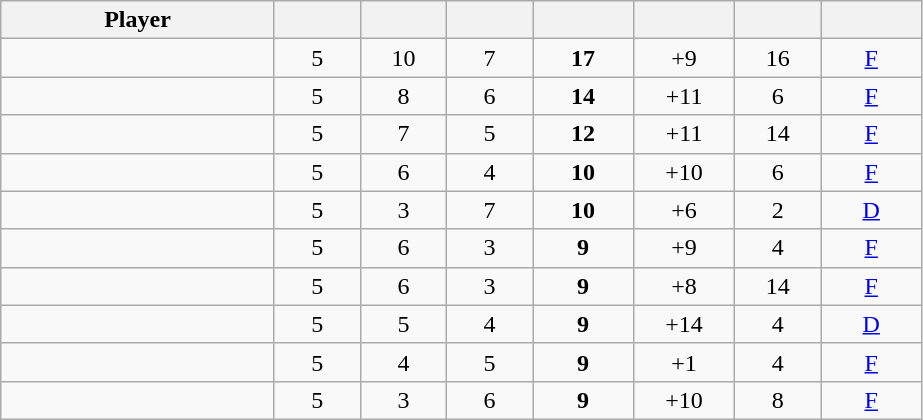<table class="wikitable sortable" style="text-align:center;">
<tr>
<th width="175px">Player</th>
<th width="50px"></th>
<th width="50px"></th>
<th width="50px"></th>
<th width="60px"></th>
<th width="60px"></th>
<th width="50px"></th>
<th width="60px"></th>
</tr>
<tr>
<td align="left"> </td>
<td>5</td>
<td>10</td>
<td>7</td>
<td><strong>17</strong></td>
<td>+9</td>
<td>16</td>
<td><a href='#'>F</a></td>
</tr>
<tr>
<td align="left"> </td>
<td>5</td>
<td>8</td>
<td>6</td>
<td><strong>14</strong></td>
<td>+11</td>
<td>6</td>
<td><a href='#'>F</a></td>
</tr>
<tr>
<td align="left"> </td>
<td>5</td>
<td>7</td>
<td>5</td>
<td><strong>12</strong></td>
<td>+11</td>
<td>14</td>
<td><a href='#'>F</a></td>
</tr>
<tr>
<td align="left"> </td>
<td>5</td>
<td>6</td>
<td>4</td>
<td><strong>10</strong></td>
<td>+10</td>
<td>6</td>
<td><a href='#'>F</a></td>
</tr>
<tr>
<td align="left"> </td>
<td>5</td>
<td>3</td>
<td>7</td>
<td><strong>10</strong></td>
<td>+6</td>
<td>2</td>
<td><a href='#'>D</a></td>
</tr>
<tr>
<td align="left"> </td>
<td>5</td>
<td>6</td>
<td>3</td>
<td><strong>9</strong></td>
<td>+9</td>
<td>4</td>
<td><a href='#'>F</a></td>
</tr>
<tr>
<td align="left"> </td>
<td>5</td>
<td>6</td>
<td>3</td>
<td><strong>9</strong></td>
<td>+8</td>
<td>14</td>
<td><a href='#'>F</a></td>
</tr>
<tr>
<td align="left"> </td>
<td>5</td>
<td>5</td>
<td>4</td>
<td><strong>9</strong></td>
<td>+14</td>
<td>4</td>
<td><a href='#'>D</a></td>
</tr>
<tr>
<td align="left"> </td>
<td>5</td>
<td>4</td>
<td>5</td>
<td><strong>9</strong></td>
<td>+1</td>
<td>4</td>
<td><a href='#'>F</a></td>
</tr>
<tr>
<td align="left"> </td>
<td>5</td>
<td>3</td>
<td>6</td>
<td><strong>9</strong></td>
<td>+10</td>
<td>8</td>
<td><a href='#'>F</a></td>
</tr>
</table>
